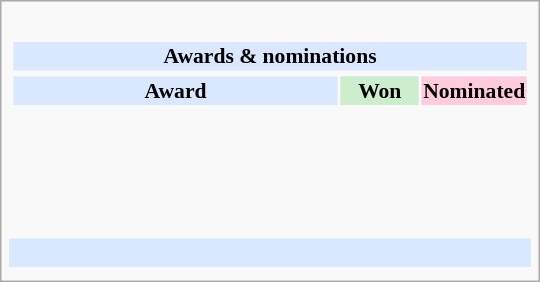<table class="infobox" style="width: 25em; text-align: left; font-size: 90%; vertical-align: middle;">
<tr>
</tr>
<tr>
<td colspan=3><br><table class="collapsible collapsed" width=100%>
<tr>
<th colspan=3 style="background-color: #D9E8FF; text-align: center;">Awards & nominations</th>
</tr>
<tr>
</tr>
<tr style="background:#d9e8ff; text-align:center;">
<td style="text-align:center;"><strong>Award</strong></td>
<td style="text-align:center; background:#cec; text-size:0.9em; width:50px;"><strong>Won</strong></td>
<td style="text-align:center; background:#fcd; text-size:0.9em; width:50px;"><strong>Nominated</strong></td>
</tr>
<tr>
<td style="text-align:center;"><br></td>
<td></td>
<td></td>
</tr>
<tr>
<td style="text-align:center;"><br></td>
<td></td>
<td></td>
</tr>
<tr>
<td style="text-align:center;"><br></td>
<td></td>
<td></td>
</tr>
<tr>
<td style="text-align:center;"><br></td>
<td></td>
<td></td>
</tr>
</table>
</td>
</tr>
<tr style="background:#d9e8ff;">
<td style="text-align:center;" colspan="3"><br></td>
</tr>
<tr>
<td></td>
<td></td>
<td></td>
</tr>
</table>
